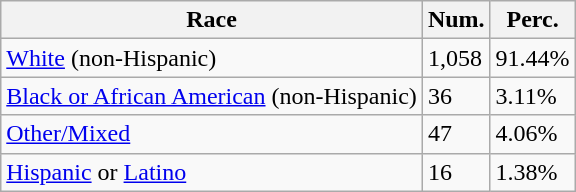<table class="wikitable">
<tr>
<th>Race</th>
<th>Num.</th>
<th>Perc.</th>
</tr>
<tr>
<td><a href='#'>White</a> (non-Hispanic)</td>
<td>1,058</td>
<td>91.44%</td>
</tr>
<tr>
<td><a href='#'>Black or African American</a> (non-Hispanic)</td>
<td>36</td>
<td>3.11%</td>
</tr>
<tr>
<td><a href='#'>Other/Mixed</a></td>
<td>47</td>
<td>4.06%</td>
</tr>
<tr>
<td><a href='#'>Hispanic</a> or <a href='#'>Latino</a></td>
<td>16</td>
<td>1.38%</td>
</tr>
</table>
